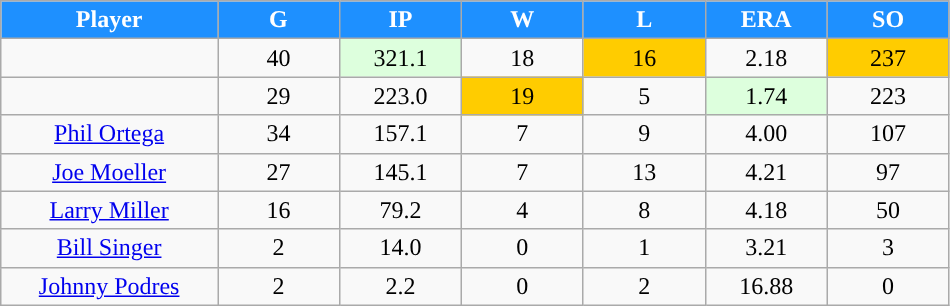<table class="wikitable sortable">
<tr>
<th style="background:#1E90FF;color:#ffffff;" width="16%">Player</th>
<th style="background:#1E90FF;color:#ffffff;" width="9%">G</th>
<th style="background:#1E90FF;color:#ffffff;" width="9%">IP</th>
<th style="background:#1E90FF;color:#ffffff;" width="9%">W</th>
<th style="background:#1E90FF;color:#ffffff;" width="9%">L</th>
<th style="background:#1E90FF;color:#ffffff;" width="9%">ERA</th>
<th style="background:#1E90FF;color:#ffffff;" width="9%">SO</th>
</tr>
<tr align="center">
<td></td>
<td>40</td>
<td style="background:#DDFFDD;">321.1</td>
<td>18</td>
<td style="background:#fc0;">16</td>
<td>2.18</td>
<td style="background:#fc0;">237</td>
</tr>
<tr align="center">
<td></td>
<td>29</td>
<td>223.0</td>
<td style="background:#fc0;">19</td>
<td>5</td>
<td style="background:#DDFFDD;">1.74</td>
<td>223</td>
</tr>
<tr align="center">
<td><a href='#'>Phil Ortega</a></td>
<td>34</td>
<td>157.1</td>
<td>7</td>
<td>9</td>
<td>4.00</td>
<td>107</td>
</tr>
<tr align="center">
<td><a href='#'>Joe Moeller</a></td>
<td>27</td>
<td>145.1</td>
<td>7</td>
<td>13</td>
<td>4.21</td>
<td>97</td>
</tr>
<tr align="center">
<td><a href='#'>Larry Miller</a></td>
<td>16</td>
<td>79.2</td>
<td>4</td>
<td>8</td>
<td>4.18</td>
<td>50</td>
</tr>
<tr align="center">
<td><a href='#'>Bill Singer</a></td>
<td>2</td>
<td>14.0</td>
<td>0</td>
<td>1</td>
<td>3.21</td>
<td>3</td>
</tr>
<tr align="center">
<td><a href='#'>Johnny Podres</a></td>
<td>2</td>
<td>2.2</td>
<td>0</td>
<td>2</td>
<td>16.88</td>
<td>0</td>
</tr>
</table>
